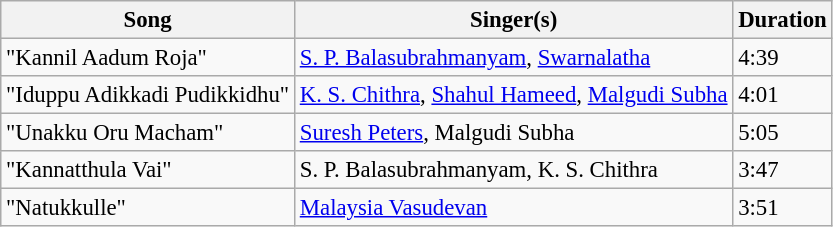<table class="wikitable" style="font-size:95%;">
<tr>
<th>Song</th>
<th>Singer(s)</th>
<th>Duration</th>
</tr>
<tr>
<td>"Kannil Aadum Roja"</td>
<td><a href='#'>S. P. Balasubrahmanyam</a>, <a href='#'>Swarnalatha</a></td>
<td>4:39</td>
</tr>
<tr>
<td>"Iduppu Adikkadi Pudikkidhu"</td>
<td><a href='#'>K. S. Chithra</a>, <a href='#'>Shahul Hameed</a>, <a href='#'>Malgudi Subha</a></td>
<td>4:01</td>
</tr>
<tr>
<td>"Unakku Oru Macham"</td>
<td><a href='#'>Suresh Peters</a>, Malgudi Subha</td>
<td>5:05</td>
</tr>
<tr>
<td>"Kannatthula Vai"</td>
<td>S. P. Balasubrahmanyam, K. S. Chithra</td>
<td>3:47</td>
</tr>
<tr>
<td>"Natukkulle"</td>
<td><a href='#'>Malaysia Vasudevan</a></td>
<td>3:51</td>
</tr>
</table>
